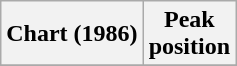<table class="wikitable plainrowheaders">
<tr>
<th scope="col">Chart (1986)</th>
<th scope="col">Peak<br>position</th>
</tr>
<tr>
</tr>
</table>
